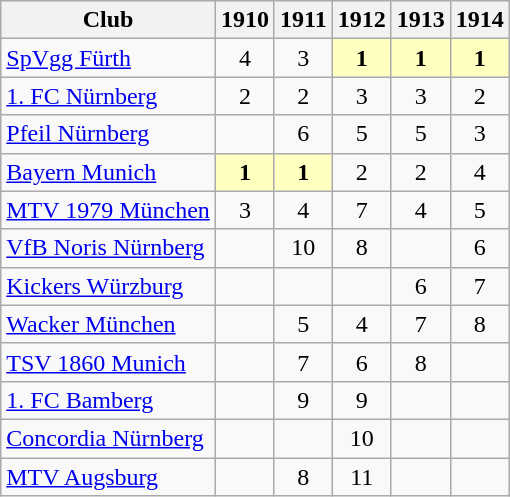<table class="wikitable">
<tr>
<th>Club</th>
<th>1910</th>
<th>1911</th>
<th>1912</th>
<th>1913</th>
<th>1914</th>
</tr>
<tr align="center">
<td align="left"><a href='#'>SpVgg Fürth</a></td>
<td>4</td>
<td>3</td>
<td style="background:#ffffbf"><strong>1</strong></td>
<td style="background:#ffffbf"><strong>1</strong></td>
<td style="background:#ffffbf"><strong>1</strong></td>
</tr>
<tr align="center">
<td align="left"><a href='#'>1. FC Nürnberg</a></td>
<td>2</td>
<td>2</td>
<td>3</td>
<td>3</td>
<td>2</td>
</tr>
<tr align="center">
<td align="left"><a href='#'>Pfeil Nürnberg</a></td>
<td></td>
<td>6</td>
<td>5</td>
<td>5</td>
<td>3</td>
</tr>
<tr align="center">
<td align="left"><a href='#'>Bayern Munich</a></td>
<td style="background:#ffffbf"><strong>1</strong></td>
<td style="background:#ffffbf"><strong>1</strong></td>
<td>2</td>
<td>2</td>
<td>4</td>
</tr>
<tr align="center">
<td align="left"><a href='#'>MTV 1979 München</a></td>
<td>3</td>
<td>4</td>
<td>7</td>
<td>4</td>
<td>5</td>
</tr>
<tr align="center">
<td align="left"><a href='#'>VfB Noris Nürnberg</a></td>
<td></td>
<td>10</td>
<td>8</td>
<td></td>
<td>6</td>
</tr>
<tr align="center">
<td align="left"><a href='#'>Kickers Würzburg</a></td>
<td></td>
<td></td>
<td></td>
<td>6</td>
<td>7</td>
</tr>
<tr align="center">
<td align="left"><a href='#'>Wacker München</a></td>
<td></td>
<td>5</td>
<td>4</td>
<td>7</td>
<td>8</td>
</tr>
<tr align="center">
<td align="left"><a href='#'>TSV 1860 Munich</a></td>
<td></td>
<td>7</td>
<td>6</td>
<td>8</td>
<td></td>
</tr>
<tr align="center">
<td align="left"><a href='#'>1. FC Bamberg</a></td>
<td></td>
<td>9</td>
<td>9</td>
<td></td>
<td></td>
</tr>
<tr align="center">
<td align="left"><a href='#'>Concordia Nürnberg</a></td>
<td></td>
<td></td>
<td>10</td>
<td></td>
<td></td>
</tr>
<tr align="center">
<td align="left"><a href='#'>MTV Augsburg</a></td>
<td></td>
<td>8</td>
<td>11</td>
<td></td>
<td></td>
</tr>
</table>
